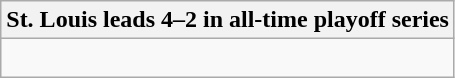<table class="wikitable collapsible collapsed">
<tr>
<th>St. Louis leads 4–2 in all-time playoff series</th>
</tr>
<tr>
<td><br>




</td>
</tr>
</table>
